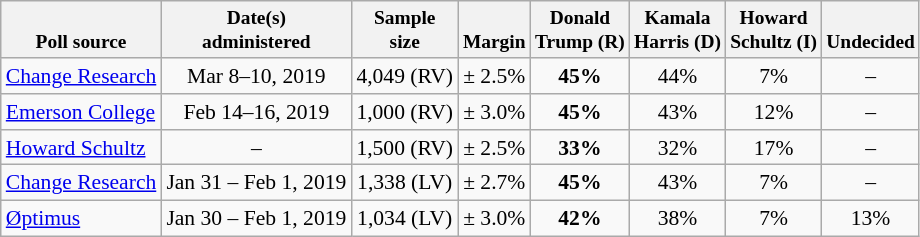<table class="wikitable sortable" style="font-size:90%;text-align:center;">
<tr valign=bottom style="font-size:90%;">
<th>Poll source</th>
<th>Date(s)<br>administered</th>
<th>Sample<br>size</th>
<th>Margin<br></th>
<th>Donald<br>Trump (R)</th>
<th>Kamala<br>Harris (D)</th>
<th>Howard<br>Schultz (I)</th>
<th>Undecided</th>
</tr>
<tr>
<td style="text-align:left;"><a href='#'>Change Research</a></td>
<td>Mar 8–10, 2019</td>
<td>4,049 (RV)</td>
<td>± 2.5%</td>
<td><strong>45%</strong></td>
<td>44%</td>
<td>7%</td>
<td>–</td>
</tr>
<tr>
<td style="text-align:left;"><a href='#'>Emerson College</a></td>
<td>Feb 14–16, 2019</td>
<td>1,000 (RV)</td>
<td>± 3.0%</td>
<td><strong>45%</strong></td>
<td>43%</td>
<td>12%</td>
<td>–</td>
</tr>
<tr>
<td style="text-align:left;"><a href='#'>Howard Schultz</a></td>
<td>–</td>
<td>1,500 (RV)</td>
<td>± 2.5%</td>
<td><strong>33%</strong></td>
<td>32%</td>
<td>17%</td>
<td>–</td>
</tr>
<tr>
<td style="text-align:left;"><a href='#'>Change Research</a></td>
<td>Jan 31 – Feb 1, 2019</td>
<td>1,338 (LV)</td>
<td>± 2.7%</td>
<td><strong>45%</strong></td>
<td>43%</td>
<td>7%</td>
<td>–</td>
</tr>
<tr>
<td style="text-align:left;"><a href='#'>Øptimus</a></td>
<td>Jan 30 – Feb 1, 2019</td>
<td>1,034 (LV)</td>
<td>± 3.0%</td>
<td><strong>42%</strong></td>
<td>38%</td>
<td>7%</td>
<td>13%</td>
</tr>
</table>
